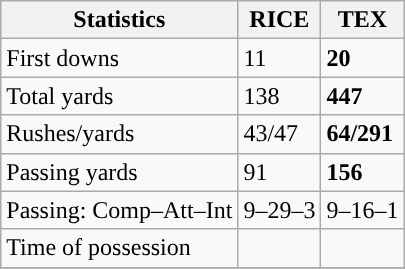<table class="wikitable" style="float: left;">
<tr>
<th>Statistics</th>
<th>RICE</th>
<th>TEX</th>
</tr>
<tr>
<td>First downs</td>
<td>11</td>
<td><strong>20</strong></td>
</tr>
<tr>
<td>Total yards</td>
<td>138</td>
<td><strong>447</strong></td>
</tr>
<tr>
<td>Rushes/yards</td>
<td>43/47</td>
<td><strong>64/291</strong></td>
</tr>
<tr>
<td>Passing yards</td>
<td>91</td>
<td><strong>156</strong></td>
</tr>
<tr>
<td>Passing: Comp–Att–Int</td>
<td>9–29–3</td>
<td>9–16–1</td>
</tr>
<tr>
<td>Time of possession</td>
<td></td>
<td></td>
</tr>
<tr>
</tr>
</table>
